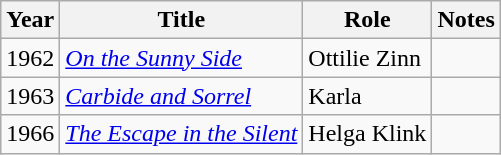<table class="wikitable sortable">
<tr>
<th>Year</th>
<th>Title</th>
<th>Role</th>
<th class="unsortable">Notes</th>
</tr>
<tr>
<td>1962</td>
<td><em><a href='#'>On the Sunny Side</a></em></td>
<td>Ottilie Zinn</td>
<td></td>
</tr>
<tr>
<td>1963</td>
<td><em><a href='#'>Carbide and Sorrel</a></em></td>
<td>Karla</td>
<td></td>
</tr>
<tr>
<td>1966</td>
<td><em><a href='#'>The Escape in the Silent</a></em></td>
<td>Helga Klink</td>
<td></td>
</tr>
</table>
